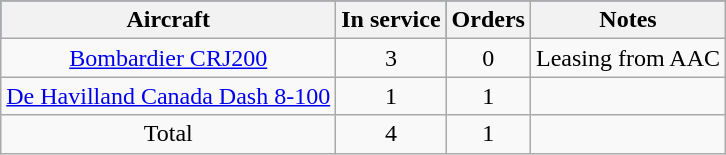<table class="wikitable sortable" style="border-collapse:collapse;text-align:center;">
<tr style="background:#036">
<th>Aircraft</th>
<th>In service</th>
<th>Orders</th>
<th>Notes</th>
</tr>
<tr>
<td><a href='#'>Bombardier CRJ200</a></td>
<td>3</td>
<td>0</td>
<td>Leasing from AAC</td>
</tr>
<tr>
<td><a href='#'>De Havilland Canada Dash 8-100</a></td>
<td>1</td>
<td>1</td>
<td></td>
</tr>
<tr>
<td>Total</td>
<td>4</td>
<td>1</td>
</tr>
</table>
